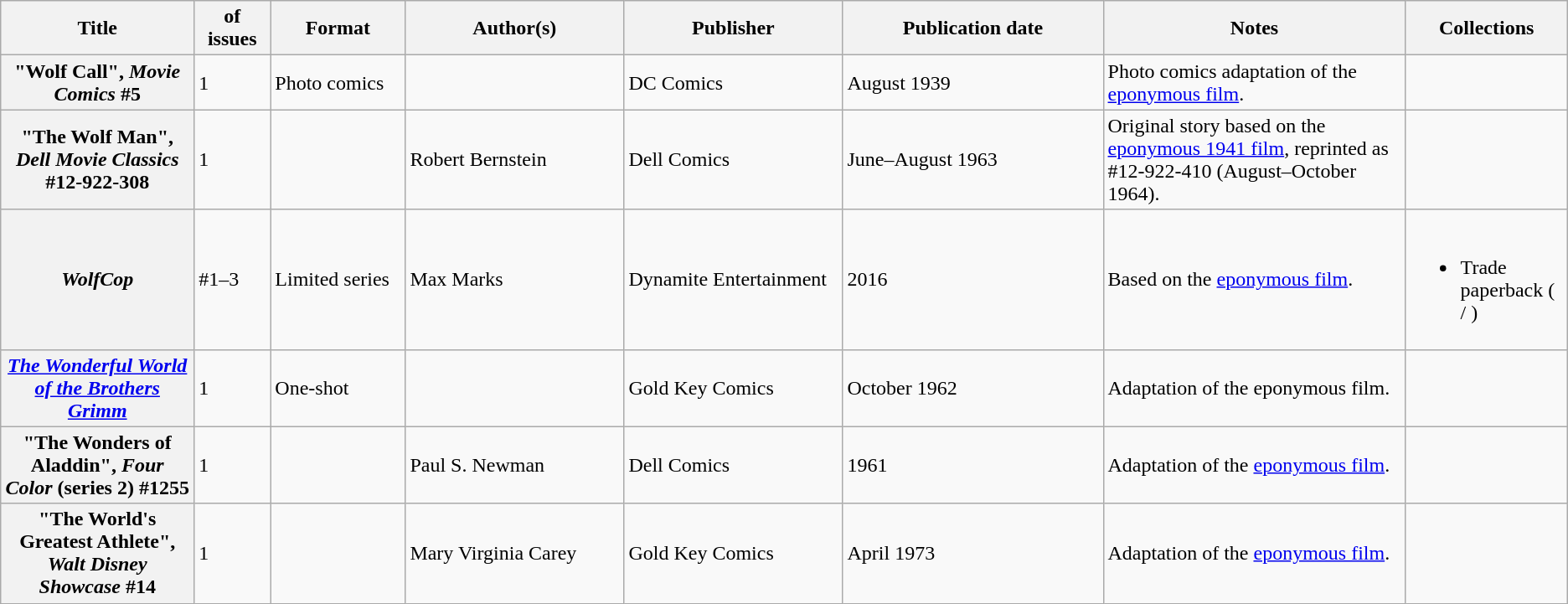<table class="wikitable">
<tr>
<th>Title</th>
<th style="width:40pt"> of issues</th>
<th style="width:75pt">Format</th>
<th style="width:125pt">Author(s)</th>
<th style="width:125pt">Publisher</th>
<th style="width:150pt">Publication date</th>
<th style="width:175pt">Notes</th>
<th>Collections</th>
</tr>
<tr>
<th>"Wolf Call", <em>Movie Comics</em> #5</th>
<td>1</td>
<td>Photo comics</td>
<td></td>
<td>DC Comics</td>
<td>August 1939</td>
<td>Photo comics adaptation of the <a href='#'>eponymous film</a>.</td>
<td></td>
</tr>
<tr>
<th>"The Wolf Man", <em>Dell Movie Classics</em> #12-922-308</th>
<td>1</td>
<td></td>
<td>Robert Bernstein</td>
<td>Dell Comics</td>
<td>June–August 1963</td>
<td>Original story based on the <a href='#'>eponymous 1941 film</a>, reprinted as #12-922-410 (August–October 1964).</td>
<td></td>
</tr>
<tr>
<th><em>WolfCop</em></th>
<td>#1–3</td>
<td>Limited series</td>
<td>Max Marks</td>
<td>Dynamite Entertainment</td>
<td>2016</td>
<td>Based on the <a href='#'>eponymous film</a>.</td>
<td><br><ul><li>Trade paperback ( / )</li></ul></td>
</tr>
<tr>
<th><em><a href='#'>The Wonderful World of the Brothers Grimm</a></em></th>
<td>1</td>
<td>One-shot</td>
<td></td>
<td>Gold Key Comics</td>
<td>October 1962</td>
<td>Adaptation of the eponymous film.</td>
<td></td>
</tr>
<tr>
<th>"The Wonders of Aladdin", <em>Four Color</em> (series 2) #1255</th>
<td>1</td>
<td></td>
<td>Paul S. Newman</td>
<td>Dell Comics</td>
<td>1961</td>
<td>Adaptation of the <a href='#'>eponymous film</a>.</td>
<td></td>
</tr>
<tr>
<th>"The World's Greatest Athlete", <em>Walt Disney Showcase</em> #14</th>
<td>1</td>
<td></td>
<td>Mary Virginia Carey</td>
<td>Gold Key Comics</td>
<td>April 1973</td>
<td>Adaptation of the <a href='#'>eponymous film</a>.</td>
<td></td>
</tr>
</table>
